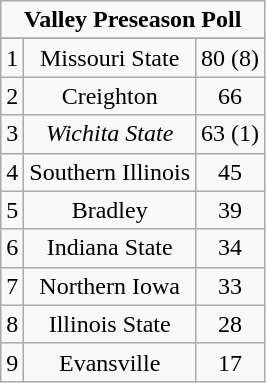<table class="wikitable" style="display: inline-table;">
<tr>
<td align="center" Colspan="3"><strong>Valley Preseason Poll</strong></td>
</tr>
<tr align="center">
</tr>
<tr align="center">
<td>1</td>
<td>Missouri State</td>
<td>80 (8)</td>
</tr>
<tr align="center">
<td>2</td>
<td>Creighton</td>
<td>66</td>
</tr>
<tr align="center">
<td>3</td>
<td><em>Wichita State</em></td>
<td>63 (1)</td>
</tr>
<tr align="center">
<td>4</td>
<td>Southern Illinois</td>
<td>45</td>
</tr>
<tr align="center">
<td>5</td>
<td>Bradley</td>
<td>39</td>
</tr>
<tr align="center">
<td>6</td>
<td>Indiana State</td>
<td>34</td>
</tr>
<tr align="center">
<td>7</td>
<td>Northern Iowa</td>
<td>33</td>
</tr>
<tr align="center">
<td>8</td>
<td>Illinois State</td>
<td>28</td>
</tr>
<tr align="center">
<td>9</td>
<td>Evansville</td>
<td>17</td>
</tr>
</table>
